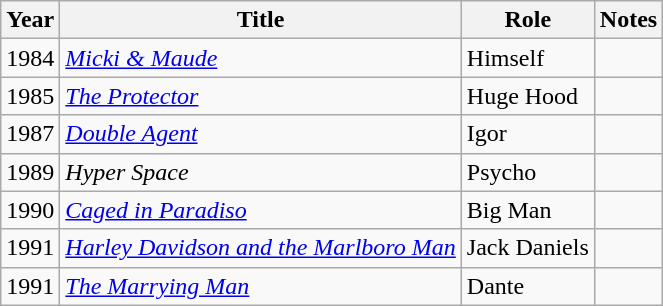<table class="wikitable sortable">
<tr>
<th>Year</th>
<th>Title</th>
<th>Role</th>
<th>Notes</th>
</tr>
<tr>
<td>1984</td>
<td><em><a href='#'>Micki & Maude</a></em></td>
<td>Himself</td>
<td></td>
</tr>
<tr>
<td>1985</td>
<td><em><a href='#'>The Protector</a></em></td>
<td>Huge Hood</td>
<td></td>
</tr>
<tr>
<td>1987</td>
<td><em><a href='#'>Double Agent</a></em></td>
<td>Igor</td>
<td></td>
</tr>
<tr>
<td>1989</td>
<td><em>Hyper Space</em></td>
<td>Psycho</td>
<td></td>
</tr>
<tr>
<td>1990</td>
<td><em><a href='#'>Caged in Paradiso</a></em></td>
<td>Big Man</td>
<td></td>
</tr>
<tr>
<td>1991</td>
<td><em><a href='#'>Harley Davidson and the Marlboro Man</a></em></td>
<td>Jack Daniels</td>
<td></td>
</tr>
<tr>
<td>1991</td>
<td><em><a href='#'>The Marrying Man</a></em></td>
<td>Dante</td>
<td></td>
</tr>
</table>
